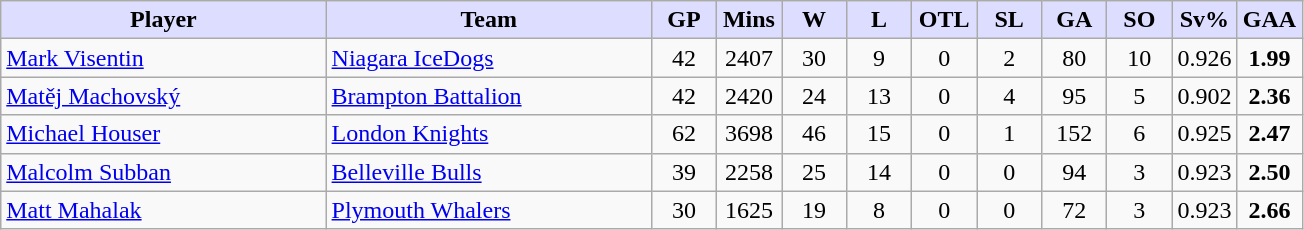<table class="wikitable" style="text-align:center">
<tr>
<th style="background:#ddf; width:25%;">Player</th>
<th style="background:#ddf; width:25%;">Team</th>
<th style="background:#ddf; width:5%;">GP</th>
<th style="background:#ddf; width:5%;">Mins</th>
<th style="background:#ddf; width:5%;">W</th>
<th style="background:#ddf; width:5%;">L</th>
<th style="background:#ddf; width:5%;">OTL</th>
<th style="background:#ddf; width:5%;">SL</th>
<th style="background:#ddf; width:5%;">GA</th>
<th style="background:#ddf; width:5%;">SO</th>
<th style="background:#ddf; width:5%;">Sv%</th>
<th style="background:#ddf; width:5%;">GAA</th>
</tr>
<tr>
<td align=left><a href='#'>Mark Visentin</a></td>
<td align=left><a href='#'>Niagara IceDogs</a></td>
<td>42</td>
<td>2407</td>
<td>30</td>
<td>9</td>
<td>0</td>
<td>2</td>
<td>80</td>
<td>10</td>
<td>0.926</td>
<td><strong>1.99</strong></td>
</tr>
<tr>
<td align=left><a href='#'>Matěj Machovský</a></td>
<td align=left><a href='#'>Brampton Battalion</a></td>
<td>42</td>
<td>2420</td>
<td>24</td>
<td>13</td>
<td>0</td>
<td>4</td>
<td>95</td>
<td>5</td>
<td>0.902</td>
<td><strong>2.36</strong></td>
</tr>
<tr>
<td align=left><a href='#'>Michael Houser</a></td>
<td align=left><a href='#'>London Knights</a></td>
<td>62</td>
<td>3698</td>
<td>46</td>
<td>15</td>
<td>0</td>
<td>1</td>
<td>152</td>
<td>6</td>
<td>0.925</td>
<td><strong>2.47</strong></td>
</tr>
<tr>
<td align=left><a href='#'>Malcolm Subban</a></td>
<td align=left><a href='#'>Belleville Bulls</a></td>
<td>39</td>
<td>2258</td>
<td>25</td>
<td>14</td>
<td>0</td>
<td>0</td>
<td>94</td>
<td>3</td>
<td>0.923</td>
<td><strong>2.50</strong></td>
</tr>
<tr>
<td align=left><a href='#'>Matt Mahalak</a></td>
<td align=left><a href='#'>Plymouth Whalers</a></td>
<td>30</td>
<td>1625</td>
<td>19</td>
<td>8</td>
<td>0</td>
<td>0</td>
<td>72</td>
<td>3</td>
<td>0.923</td>
<td><strong>2.66</strong></td>
</tr>
</table>
